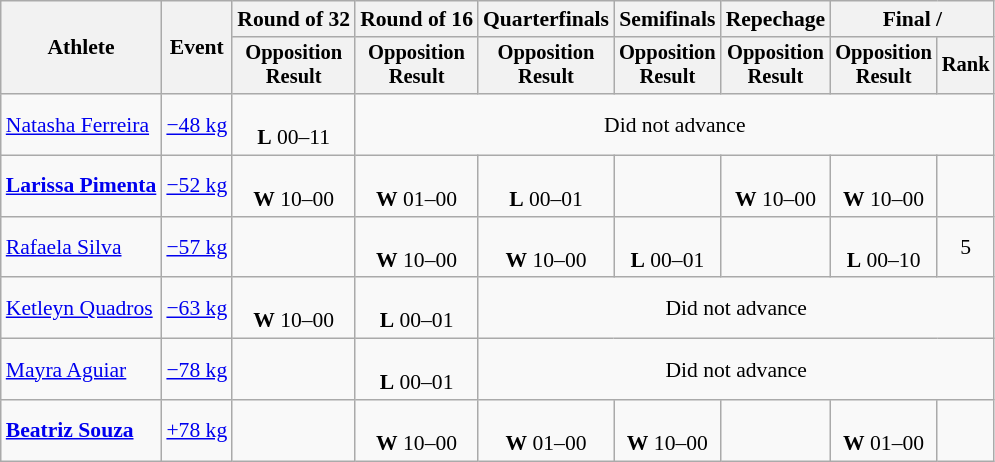<table class="wikitable" style="font-size:90%">
<tr>
<th rowspan="2">Athlete</th>
<th rowspan="2">Event</th>
<th>Round of 32</th>
<th>Round of 16</th>
<th>Quarterfinals</th>
<th>Semifinals</th>
<th>Repechage</th>
<th colspan=2>Final / </th>
</tr>
<tr style="font-size:95%">
<th>Opposition<br>Result</th>
<th>Opposition<br>Result</th>
<th>Opposition<br>Result</th>
<th>Opposition<br>Result</th>
<th>Opposition<br>Result</th>
<th>Opposition<br>Result</th>
<th>Rank</th>
</tr>
<tr align=center>
<td align=left><a href='#'>Natasha Ferreira</a></td>
<td align=left><a href='#'>−48 kg</a></td>
<td><br><strong>L</strong> 00–11</td>
<td colspan=6>Did not advance</td>
</tr>
<tr align=center>
<td align=left><strong><a href='#'>Larissa Pimenta</a></strong></td>
<td align=left><a href='#'>−52 kg</a></td>
<td><br><strong>W</strong> 10–00</td>
<td><br><strong>W</strong> 01–00</td>
<td><br><strong>L</strong> 00–01</td>
<td></td>
<td><br><strong>W</strong> 10–00</td>
<td><br><strong>W</strong> 10–00</td>
<td></td>
</tr>
<tr align=center>
<td align=left><a href='#'>Rafaela Silva</a></td>
<td align=left><a href='#'>−57 kg</a></td>
<td></td>
<td><br><strong>W</strong> 10–00</td>
<td><br><strong>W</strong> 10–00</td>
<td><br><strong>L</strong> 00–01</td>
<td></td>
<td><br><strong>L</strong> 00–10</td>
<td>5</td>
</tr>
<tr align=center>
<td align=left><a href='#'>Ketleyn Quadros</a></td>
<td align=left><a href='#'>−63 kg</a></td>
<td><br><strong>W</strong> 10–00</td>
<td><br><strong>L</strong> 00–01</td>
<td colspan=5>Did not advance</td>
</tr>
<tr align=center>
<td align=left><a href='#'>Mayra Aguiar</a></td>
<td align=left><a href='#'>−78 kg</a></td>
<td></td>
<td><br><strong>L</strong> 00–01</td>
<td colspan=5>Did not advance</td>
</tr>
<tr align=center>
<td align=left><strong><a href='#'>Beatriz Souza</a></strong></td>
<td align=left><a href='#'>+78 kg</a></td>
<td></td>
<td><br><strong>W</strong> 10–00</td>
<td><br><strong>W</strong> 01–00</td>
<td><br><strong>W</strong> 10–00</td>
<td></td>
<td><br><strong>W</strong> 01–00</td>
<td></td>
</tr>
</table>
